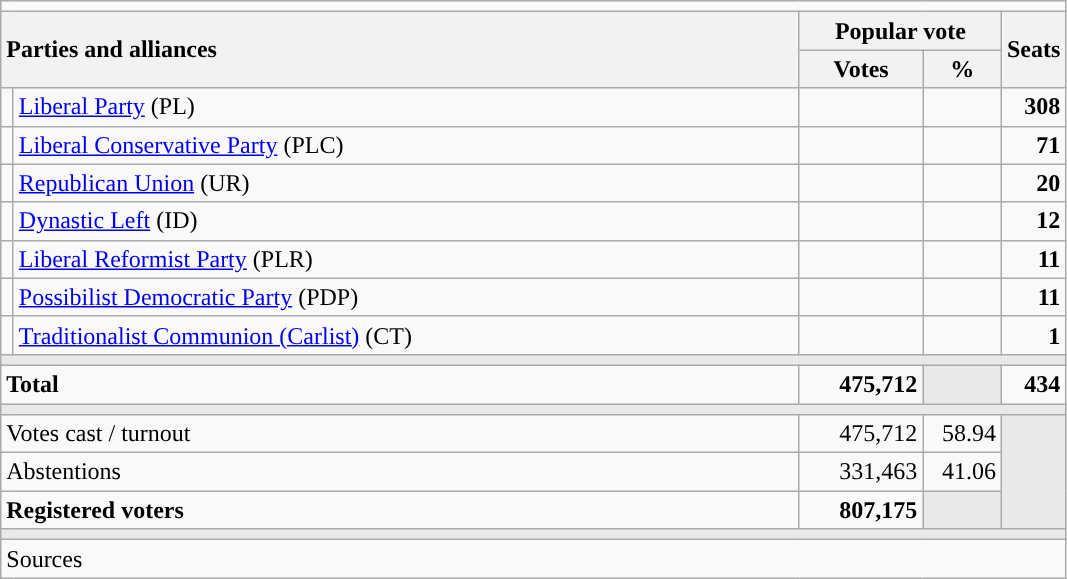<table class="wikitable" style="text-align:right;">
<tr>
<td colspan="5"></td>
</tr>
<tr>
<th style="text-align:left;" rowspan="2" colspan="2" width="525">Parties and alliances</th>
<th colspan="2">Popular vote</th>
<th rowspan="2" width="35">Seats</th>
</tr>
<tr>
<th width="75">Votes</th>
<th width="45">%</th>
</tr>
<tr>
<td width="1" style="color:inherit;background:"></td>
<td align="left"><a href='#'>Liberal Party</a> (PL)</td>
<td></td>
<td></td>
<td><strong>308</strong></td>
</tr>
<tr>
<td style="color:inherit;background:"></td>
<td align="left"><a href='#'>Liberal Conservative Party</a> (PLC)</td>
<td></td>
<td></td>
<td><strong>71</strong></td>
</tr>
<tr>
<td style="color:inherit;background:"></td>
<td align="left"><a href='#'>Republican Union</a> (UR)</td>
<td></td>
<td></td>
<td><strong>20</strong></td>
</tr>
<tr>
<td style="color:inherit;background:"></td>
<td align="left"><a href='#'>Dynastic Left</a> (ID)</td>
<td></td>
<td></td>
<td><strong>12</strong></td>
</tr>
<tr>
<td style="color:inherit;background:"></td>
<td align="left"><a href='#'>Liberal Reformist Party</a> (PLR)</td>
<td></td>
<td></td>
<td><strong>11</strong></td>
</tr>
<tr>
<td style="color:inherit;background:"></td>
<td align="left"><a href='#'>Possibilist Democratic Party</a> (PDP)</td>
<td></td>
<td></td>
<td><strong>11</strong></td>
</tr>
<tr>
<td style="color:inherit;background:"></td>
<td align="left"><a href='#'>Traditionalist Communion (Carlist)</a> (CT)</td>
<td></td>
<td></td>
<td><strong>1</strong></td>
</tr>
<tr>
<td colspan="5" bgcolor="#E9E9E9"></td>
</tr>
<tr style="font-weight:bold;">
<td align="left" colspan="2">Total</td>
<td>475,712</td>
<td bgcolor="#E9E9E9"></td>
<td>434</td>
</tr>
<tr>
<td colspan="5" bgcolor="#E9E9E9"></td>
</tr>
<tr>
<td align="left" colspan="2">Votes cast / turnout</td>
<td>475,712</td>
<td>58.94</td>
<td bgcolor="#E9E9E9" rowspan="3"></td>
</tr>
<tr>
<td align="left" colspan="2">Abstentions</td>
<td>331,463</td>
<td>41.06</td>
</tr>
<tr style="font-weight:bold;">
<td align="left" colspan="2">Registered voters</td>
<td>807,175</td>
<td bgcolor="#E9E9E9"></td>
</tr>
<tr>
<td colspan="5" bgcolor="#E9E9E9"></td>
</tr>
<tr>
<td align="left" colspan="5">Sources</td>
</tr>
</table>
